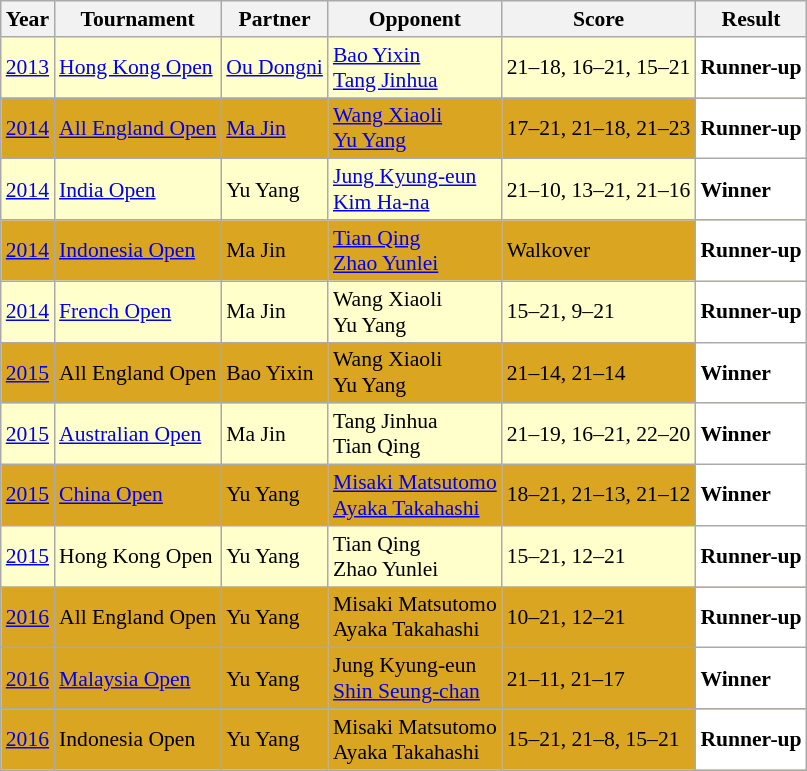<table class="sortable wikitable" style="font-size: 90%;">
<tr>
<th>Year</th>
<th>Tournament</th>
<th>Partner</th>
<th>Opponent</th>
<th>Score</th>
<th>Result</th>
</tr>
<tr style="background:#FFFFCC">
<td align="center"><a href='#'>2013</a></td>
<td align="left"><a href='#'>Hong Kong Open</a></td>
<td align="left"> <a href='#'>Ou Dongni</a></td>
<td align="left"> <a href='#'>Bao Yixin</a> <br>  <a href='#'>Tang Jinhua</a></td>
<td align="left">21–18, 16–21, 15–21</td>
<td style="text-align:left; background:white"> <strong>Runner-up</strong></td>
</tr>
<tr style="background:#DAA520">
<td align="center"><a href='#'>2014</a></td>
<td align="left"><a href='#'>All England Open</a></td>
<td align="left"> <a href='#'>Ma Jin</a></td>
<td align="left"> <a href='#'>Wang Xiaoli</a> <br>  <a href='#'>Yu Yang</a></td>
<td align="left">17–21, 21–18, 21–23</td>
<td style="text-align:left; background:white"> <strong>Runner-up</strong></td>
</tr>
<tr style="background:#FFFFCC">
<td align="center"><a href='#'>2014</a></td>
<td align="left"><a href='#'>India Open</a></td>
<td align="left"> Yu Yang</td>
<td align="left"> <a href='#'>Jung Kyung-eun</a> <br>  <a href='#'>Kim Ha-na</a></td>
<td align="left">21–10, 13–21, 21–16</td>
<td style="text-align:left; background:white"> <strong>Winner</strong></td>
</tr>
<tr style="background:#DAA520">
<td align="center"><a href='#'>2014</a></td>
<td align="left"><a href='#'>Indonesia Open</a></td>
<td align="left"> Ma Jin</td>
<td align="left"> <a href='#'>Tian Qing</a> <br>  <a href='#'>Zhao Yunlei</a></td>
<td align="left">Walkover</td>
<td style="text-align:left; background:white"> <strong>Runner-up</strong></td>
</tr>
<tr style="background:#FFFFCC">
<td align="center"><a href='#'>2014</a></td>
<td align="left"><a href='#'>French Open</a></td>
<td align="left"> Ma Jin</td>
<td align="left"> Wang Xiaoli <br>  Yu Yang</td>
<td align="left">15–21, 9–21</td>
<td style="text-align:left; background:white"> <strong>Runner-up</strong></td>
</tr>
<tr style="background:#DAA520">
<td align="center"><a href='#'>2015</a></td>
<td align="left">All England Open</td>
<td align="left"> Bao Yixin</td>
<td align="left"> Wang Xiaoli <br>  Yu Yang</td>
<td align="left">21–14, 21–14</td>
<td style="text-align:left; background:white"> <strong>Winner</strong></td>
</tr>
<tr style="background:#FFFFCC">
<td align="center"><a href='#'>2015</a></td>
<td align="left"><a href='#'>Australian Open</a></td>
<td align="left"> Ma Jin</td>
<td align="left"> Tang Jinhua <br>  Tian Qing</td>
<td align="left">21–19, 16–21, 22–20</td>
<td style="text-align:left; background:white"> <strong>Winner</strong></td>
</tr>
<tr style="background:#DAA520">
<td align="center"><a href='#'>2015</a></td>
<td align="left"><a href='#'>China Open</a></td>
<td align="left"> Yu Yang</td>
<td align="left"> <a href='#'>Misaki Matsutomo</a> <br>  <a href='#'>Ayaka Takahashi</a></td>
<td align="left">18–21, 21–13, 21–12</td>
<td style="text-align:left; background:white"> <strong>Winner</strong></td>
</tr>
<tr style="background:#FFFFCC">
<td align="center"><a href='#'>2015</a></td>
<td align="left">Hong Kong Open</td>
<td align="left"> Yu Yang</td>
<td align="left"> Tian Qing <br>  Zhao Yunlei</td>
<td align="left">15–21, 12–21</td>
<td style="text-align:left; background:white"> <strong>Runner-up</strong></td>
</tr>
<tr style="background:#DAA520">
<td align="center"><a href='#'>2016</a></td>
<td align="left">All England Open</td>
<td align="left"> Yu Yang</td>
<td align="left"> Misaki Matsutomo <br>  Ayaka Takahashi</td>
<td align="left">10–21, 12–21</td>
<td style="text-align:left; background:white"> <strong>Runner-up</strong></td>
</tr>
<tr style="background:#DAA520">
<td align="center"><a href='#'>2016</a></td>
<td align="left"><a href='#'>Malaysia Open</a></td>
<td align="left"> Yu Yang</td>
<td align="left"> Jung Kyung-eun <br>  <a href='#'>Shin Seung-chan</a></td>
<td align="left">21–11, 21–17</td>
<td style="text-align:left; background:white"> <strong>Winner</strong></td>
</tr>
<tr style="background:#DAA520">
<td align="center"><a href='#'>2016</a></td>
<td align="left">Indonesia Open</td>
<td align="left"> Yu Yang</td>
<td align="left"> Misaki Matsutomo <br>  Ayaka Takahashi</td>
<td align="left">15–21, 21–8, 15–21</td>
<td style="text-align:left; background:white"> <strong>Runner-up</strong></td>
</tr>
</table>
